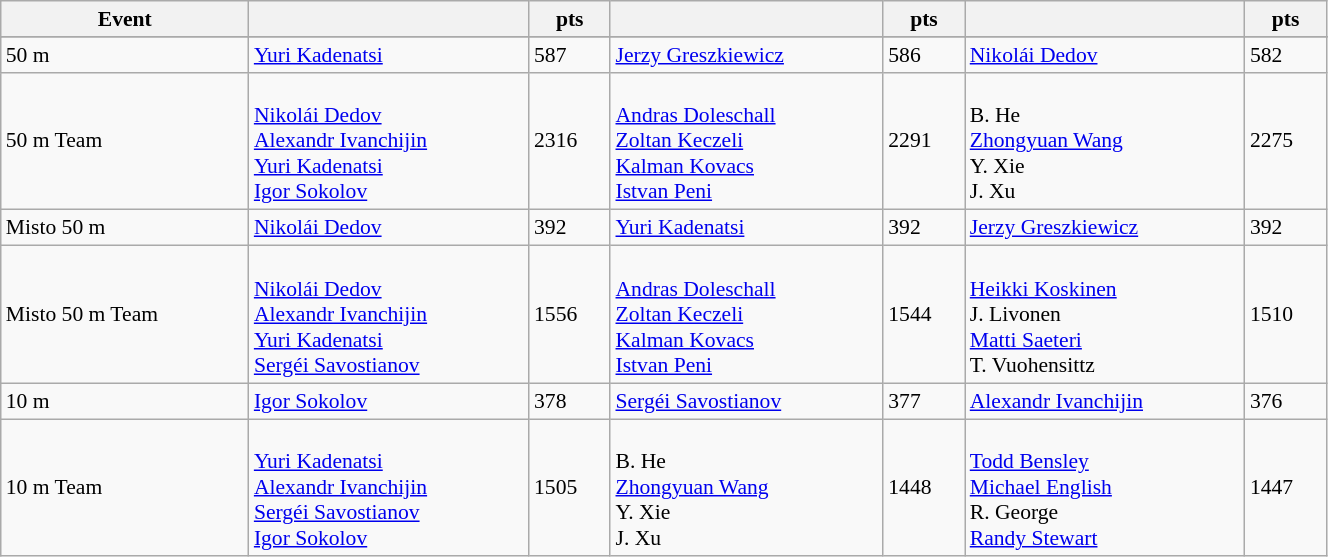<table class="wikitable" width=70% style="font-size:90%; text-align:left;">
<tr>
<th>Event</th>
<th></th>
<th>pts</th>
<th></th>
<th>pts</th>
<th></th>
<th>pts</th>
</tr>
<tr>
</tr>
<tr>
<td>50 m</td>
<td> <a href='#'>Yuri Kadenatsi</a></td>
<td>587</td>
<td> <a href='#'>Jerzy Greszkiewicz</a></td>
<td>586</td>
<td> <a href='#'>Nikolái Dedov</a></td>
<td>582</td>
</tr>
<tr>
<td>50 m Team</td>
<td><br><a href='#'>Nikolái Dedov</a><br><a href='#'>Alexandr Ivanchijin</a><br><a href='#'>Yuri Kadenatsi</a><br><a href='#'>Igor Sokolov</a></td>
<td>2316</td>
<td><br><a href='#'>Andras Doleschall</a><br><a href='#'>Zoltan Keczeli</a><br><a href='#'>Kalman Kovacs</a><br><a href='#'>Istvan Peni</a></td>
<td>2291</td>
<td><br>B. He<br><a href='#'>Zhongyuan Wang</a><br>Y. Xie<br>J. Xu</td>
<td>2275</td>
</tr>
<tr>
<td>Misto 50 m</td>
<td> <a href='#'>Nikolái Dedov</a></td>
<td>392</td>
<td> <a href='#'>Yuri Kadenatsi</a></td>
<td>392</td>
<td> <a href='#'>Jerzy Greszkiewicz</a></td>
<td>392</td>
</tr>
<tr>
<td>Misto 50 m Team</td>
<td><br><a href='#'>Nikolái Dedov</a><br><a href='#'>Alexandr Ivanchijin</a><br><a href='#'>Yuri Kadenatsi</a><br><a href='#'>Sergéi Savostianov</a></td>
<td>1556</td>
<td><br><a href='#'>Andras Doleschall</a><br><a href='#'>Zoltan Keczeli</a><br><a href='#'>Kalman Kovacs</a><br><a href='#'>Istvan Peni</a></td>
<td>1544</td>
<td><br><a href='#'>Heikki Koskinen</a><br>J. Livonen<br><a href='#'>Matti Saeteri</a><br>T. Vuohensittz</td>
<td>1510</td>
</tr>
<tr>
<td>10 m</td>
<td> <a href='#'>Igor Sokolov</a></td>
<td>378</td>
<td> <a href='#'>Sergéi Savostianov</a></td>
<td>377</td>
<td> <a href='#'>Alexandr Ivanchijin</a></td>
<td>376</td>
</tr>
<tr>
<td>10 m Team</td>
<td><br><a href='#'>Yuri Kadenatsi</a><br><a href='#'>Alexandr Ivanchijin</a><br><a href='#'>Sergéi Savostianov</a><br><a href='#'>Igor Sokolov</a></td>
<td>1505</td>
<td><br>B. He<br><a href='#'>Zhongyuan Wang</a><br>Y. Xie<br>J. Xu</td>
<td>1448</td>
<td><br><a href='#'>Todd Bensley</a><br><a href='#'>Michael English</a><br>R. George<br><a href='#'>Randy Stewart</a></td>
<td>1447</td>
</tr>
</table>
